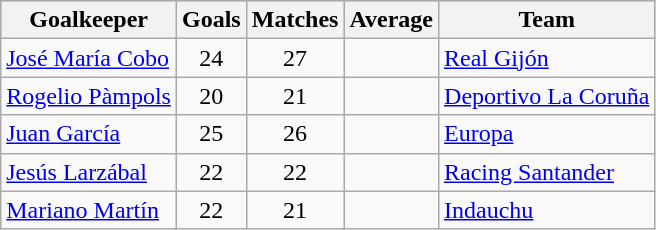<table class="wikitable sortable" class="wikitable">
<tr style="background:#ccc; text-align:center;">
<th>Goalkeeper</th>
<th>Goals</th>
<th>Matches</th>
<th>Average</th>
<th>Team</th>
</tr>
<tr>
<td> <a href='#'>José María Cobo</a></td>
<td style="text-align:center;">24</td>
<td style="text-align:center;">27</td>
<td style="text-align:center;"></td>
<td><a href='#'>Real Gijón</a></td>
</tr>
<tr>
<td> <a href='#'>Rogelio Pàmpols</a></td>
<td style="text-align:center;">20</td>
<td style="text-align:center;">21</td>
<td style="text-align:center;"></td>
<td><a href='#'>Deportivo La Coruña</a></td>
</tr>
<tr>
<td> <a href='#'>Juan García</a></td>
<td style="text-align:center;">25</td>
<td style="text-align:center;">26</td>
<td style="text-align:center;"></td>
<td><a href='#'>Europa</a></td>
</tr>
<tr>
<td> <a href='#'>Jesús Larzábal</a></td>
<td style="text-align:center;">22</td>
<td style="text-align:center;">22</td>
<td style="text-align:center;"></td>
<td><a href='#'>Racing Santander</a></td>
</tr>
<tr>
<td> <a href='#'>Mariano Martín</a></td>
<td style="text-align:center;">22</td>
<td style="text-align:center;">21</td>
<td style="text-align:center;"></td>
<td><a href='#'>Indauchu</a></td>
</tr>
</table>
